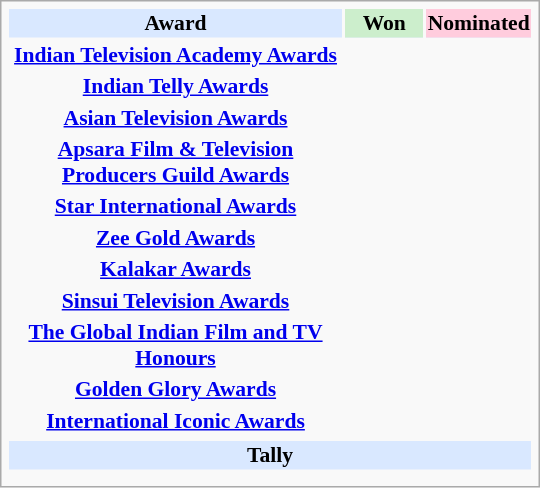<table class="infobox" style="width: 25em; text-align: left; font-size: 90%; vertical-align: middle; text-align:center;">
<tr bgcolor=#D9E8FF>
<th>Award</th>
<th style="background:#cceecc; text-size:0.9em;" width=50>Won</th>
<th style="background: #ffccdd; text-size:0.9em;" width=50>Nominated</th>
</tr>
<tr>
<td><strong><a href='#'>Indian Television Academy Awards</a></strong></td>
<td></td>
<td></td>
</tr>
<tr>
<td><strong><a href='#'>Indian Telly Awards</a></strong></td>
<td></td>
<td></td>
</tr>
<tr>
<td><strong><a href='#'>Asian Television Awards</a></strong></td>
<td></td>
<td></td>
</tr>
<tr>
<td><strong><a href='#'>Apsara Film & Television Producers Guild Awards</a></strong></td>
<td></td>
<td></td>
</tr>
<tr>
<td><strong><a href='#'>Star International Awards</a></strong></td>
<td></td>
<td></td>
</tr>
<tr>
<td><strong><a href='#'>Zee Gold Awards</a></strong></td>
<td></td>
<td></td>
</tr>
<tr>
<td><strong><a href='#'>Kalakar Awards</a></strong></td>
<td></td>
<td></td>
</tr>
<tr>
<td><strong><a href='#'>Sinsui Television Awards</a></strong></td>
<td></td>
<td></td>
</tr>
<tr>
<td><strong><a href='#'>The Global Indian Film and TV Honours</a></strong></td>
<td></td>
<td></td>
</tr>
<tr>
<td><strong><a href='#'>Golden Glory Awards</a></strong></td>
<td></td>
<td></td>
</tr>
<tr>
<td><strong><a href='#'>International Iconic Awards</a></strong></td>
<td></td>
<td></td>
</tr>
<tr>
</tr>
<tr bgcolor=#D9E8FF>
<td colspan="3"><strong>Tally</strong></td>
</tr>
<tr>
<td></td>
<td></td>
<td></td>
</tr>
<tr bgcolor=#D9E8FF>
</tr>
</table>
